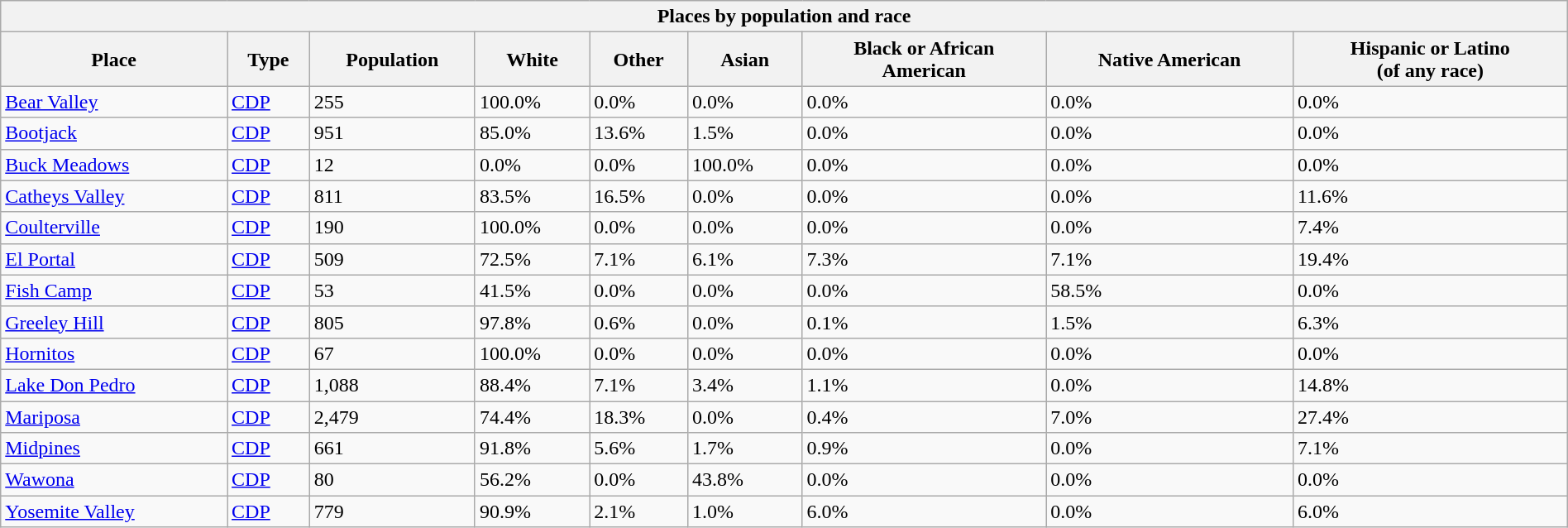<table class="wikitable collapsible collapsed sortable" style="width: 100%;">
<tr>
<th colspan=9>Places by population and race</th>
</tr>
<tr>
<th>Place</th>
<th>Type</th>
<th data-sort-type="number">Population</th>
<th data-sort-type="number">White</th>
<th data-sort-type="number">Other<br></th>
<th data-sort-type="number">Asian</th>
<th data-sort-type="number">Black or African<br>American</th>
<th data-sort-type="number">Native American<br></th>
<th data-sort-type="number">Hispanic or Latino<br>(of any race)</th>
</tr>
<tr>
<td><a href='#'>Bear Valley</a></td>
<td><a href='#'>CDP</a></td>
<td>255</td>
<td>100.0%</td>
<td>0.0%</td>
<td>0.0%</td>
<td>0.0%</td>
<td>0.0%</td>
<td>0.0%</td>
</tr>
<tr>
<td><a href='#'>Bootjack</a></td>
<td><a href='#'>CDP</a></td>
<td>951</td>
<td>85.0%</td>
<td>13.6%</td>
<td>1.5%</td>
<td>0.0%</td>
<td>0.0%</td>
<td>0.0%</td>
</tr>
<tr>
<td><a href='#'>Buck Meadows</a></td>
<td><a href='#'>CDP</a></td>
<td>12</td>
<td>0.0%</td>
<td>0.0%</td>
<td>100.0%</td>
<td>0.0%</td>
<td>0.0%</td>
<td>0.0%</td>
</tr>
<tr>
<td><a href='#'>Catheys Valley</a></td>
<td><a href='#'>CDP</a></td>
<td>811</td>
<td>83.5%</td>
<td>16.5%</td>
<td>0.0%</td>
<td>0.0%</td>
<td>0.0%</td>
<td>11.6%</td>
</tr>
<tr>
<td><a href='#'>Coulterville</a></td>
<td><a href='#'>CDP</a></td>
<td>190</td>
<td>100.0%</td>
<td>0.0%</td>
<td>0.0%</td>
<td>0.0%</td>
<td>0.0%</td>
<td>7.4%</td>
</tr>
<tr>
<td><a href='#'>El Portal</a></td>
<td><a href='#'>CDP</a></td>
<td>509</td>
<td>72.5%</td>
<td>7.1%</td>
<td>6.1%</td>
<td>7.3%</td>
<td>7.1%</td>
<td>19.4%</td>
</tr>
<tr>
<td><a href='#'>Fish Camp</a></td>
<td><a href='#'>CDP</a></td>
<td>53</td>
<td>41.5%</td>
<td>0.0%</td>
<td>0.0%</td>
<td>0.0%</td>
<td>58.5%</td>
<td>0.0%</td>
</tr>
<tr>
<td><a href='#'>Greeley Hill</a></td>
<td><a href='#'>CDP</a></td>
<td>805</td>
<td>97.8%</td>
<td>0.6%</td>
<td>0.0%</td>
<td>0.1%</td>
<td>1.5%</td>
<td>6.3%</td>
</tr>
<tr>
<td><a href='#'>Hornitos</a></td>
<td><a href='#'>CDP</a></td>
<td>67</td>
<td>100.0%</td>
<td>0.0%</td>
<td>0.0%</td>
<td>0.0%</td>
<td>0.0%</td>
<td>0.0%</td>
</tr>
<tr>
<td><a href='#'>Lake Don Pedro</a></td>
<td><a href='#'>CDP</a></td>
<td>1,088</td>
<td>88.4%</td>
<td>7.1%</td>
<td>3.4%</td>
<td>1.1%</td>
<td>0.0%</td>
<td>14.8%</td>
</tr>
<tr>
<td><a href='#'>Mariposa</a></td>
<td><a href='#'>CDP</a></td>
<td>2,479</td>
<td>74.4%</td>
<td>18.3%</td>
<td>0.0%</td>
<td>0.4%</td>
<td>7.0%</td>
<td>27.4%</td>
</tr>
<tr>
<td><a href='#'>Midpines</a></td>
<td><a href='#'>CDP</a></td>
<td>661</td>
<td>91.8%</td>
<td>5.6%</td>
<td>1.7%</td>
<td>0.9%</td>
<td>0.0%</td>
<td>7.1%</td>
</tr>
<tr>
<td><a href='#'>Wawona</a></td>
<td><a href='#'>CDP</a></td>
<td>80</td>
<td>56.2%</td>
<td>0.0%</td>
<td>43.8%</td>
<td>0.0%</td>
<td>0.0%</td>
<td>0.0%</td>
</tr>
<tr>
<td><a href='#'>Yosemite Valley</a></td>
<td><a href='#'>CDP</a></td>
<td>779</td>
<td>90.9%</td>
<td>2.1%</td>
<td>1.0%</td>
<td>6.0%</td>
<td>0.0%</td>
<td>6.0%</td>
</tr>
</table>
